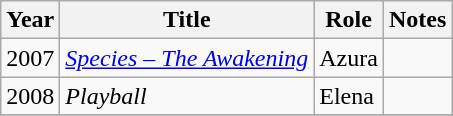<table class="wikitable sortable">
<tr>
<th>Year</th>
<th>Title</th>
<th>Role</th>
<th>Notes</th>
</tr>
<tr>
<td>2007</td>
<td><em><a href='#'>Species – The Awakening</a></em></td>
<td>Azura</td>
<td></td>
</tr>
<tr>
<td>2008</td>
<td><em>Playball</em></td>
<td>Elena</td>
<td></td>
</tr>
<tr>
</tr>
</table>
